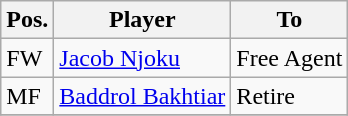<table class="wikitable">
<tr>
<th>Pos.</th>
<th>Player</th>
<th>To</th>
</tr>
<tr>
<td>FW</td>
<td> <a href='#'>Jacob Njoku</a></td>
<td>Free Agent </td>
</tr>
<tr>
<td>MF</td>
<td> <a href='#'>Baddrol Bakhtiar</a></td>
<td>Retire </td>
</tr>
<tr>
</tr>
</table>
